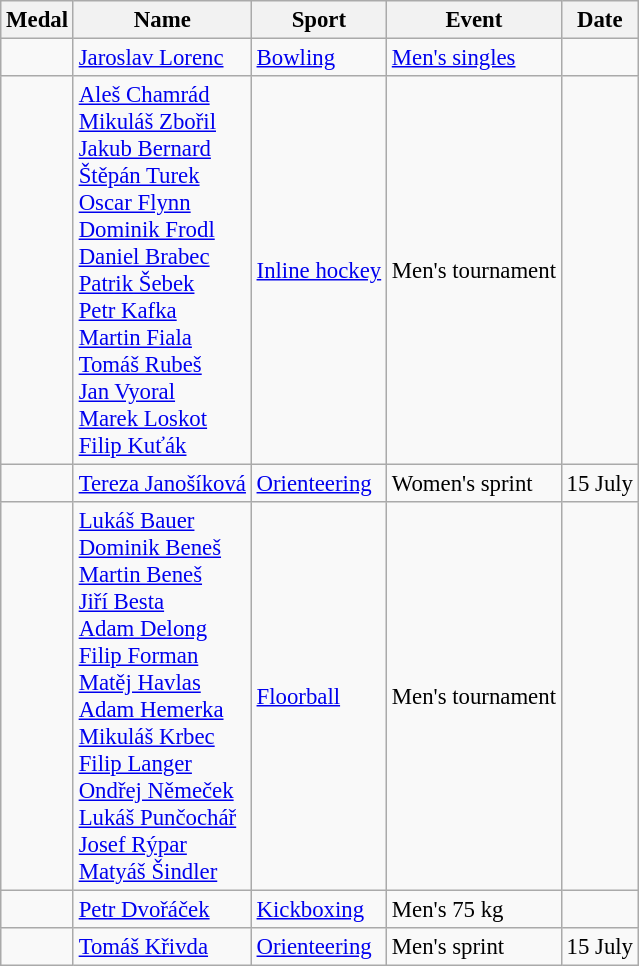<table class="wikitable sortable" style="font-size: 95%;">
<tr>
<th>Medal</th>
<th>Name</th>
<th>Sport</th>
<th>Event</th>
<th>Date</th>
</tr>
<tr>
<td></td>
<td><a href='#'>Jaroslav Lorenc</a></td>
<td><a href='#'>Bowling</a></td>
<td><a href='#'>Men's singles</a></td>
<td></td>
</tr>
<tr>
<td></td>
<td><a href='#'>Aleš Chamrád</a><br><a href='#'>Mikuláš Zbořil</a><br><a href='#'>Jakub Bernard</a><br><a href='#'>Štěpán Turek</a><br><a href='#'>Oscar Flynn</a><br><a href='#'>Dominik Frodl</a><br><a href='#'>Daniel Brabec</a><br><a href='#'>Patrik Šebek</a><br><a href='#'>Petr Kafka</a><br><a href='#'>Martin Fiala</a><br><a href='#'>Tomáš Rubeš</a><br><a href='#'>Jan Vyoral</a><br><a href='#'>Marek Loskot</a><br><a href='#'>Filip Kuťák</a></td>
<td><a href='#'>Inline hockey</a></td>
<td>Men's tournament</td>
<td></td>
</tr>
<tr>
<td></td>
<td><a href='#'>Tereza Janošíková</a></td>
<td><a href='#'>Orienteering</a></td>
<td>Women's sprint</td>
<td>15 July</td>
</tr>
<tr>
<td></td>
<td><a href='#'>Lukáš Bauer</a><br><a href='#'>Dominik Beneš</a><br><a href='#'>Martin Beneš</a><br><a href='#'>Jiří Besta</a><br><a href='#'>Adam Delong</a><br><a href='#'>Filip Forman</a><br><a href='#'>Matěj Havlas</a><br><a href='#'>Adam Hemerka</a><br><a href='#'>Mikuláš Krbec</a><br><a href='#'>Filip Langer</a><br><a href='#'>Ondřej Němeček</a><br><a href='#'>Lukáš Punčochář</a><br><a href='#'>Josef Rýpar</a><br><a href='#'>Matyáš Šindler</a></td>
<td><a href='#'>Floorball</a></td>
<td>Men's tournament</td>
<td></td>
</tr>
<tr>
<td></td>
<td><a href='#'>Petr Dvořáček</a></td>
<td><a href='#'>Kickboxing</a></td>
<td>Men's 75 kg</td>
<td></td>
</tr>
<tr>
<td></td>
<td><a href='#'>Tomáš Křivda</a></td>
<td><a href='#'>Orienteering</a></td>
<td>Men's sprint</td>
<td>15 July</td>
</tr>
</table>
